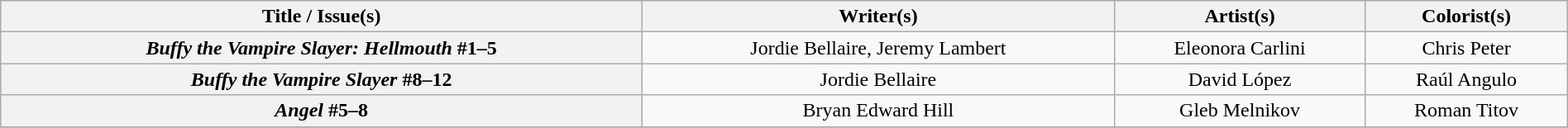<table class="wikitable" style="text-align:center;" width=100%>
<tr>
<th>Title / Issue(s)</th>
<th>Writer(s)</th>
<th>Artist(s)</th>
<th>Colorist(s)</th>
</tr>
<tr>
<th><em>Buffy the Vampire Slayer: Hellmouth</em> #1–5</th>
<td>Jordie Bellaire, Jeremy Lambert</td>
<td>Eleonora Carlini</td>
<td>Chris Peter</td>
</tr>
<tr>
<th><em>Buffy the Vampire Slayer</em> #8–12</th>
<td>Jordie Bellaire</td>
<td>David López</td>
<td>Raúl Angulo</td>
</tr>
<tr>
<th><em>Angel</em> #5–8</th>
<td>Bryan Edward Hill</td>
<td>Gleb Melnikov</td>
<td>Roman Titov</td>
</tr>
<tr>
</tr>
</table>
